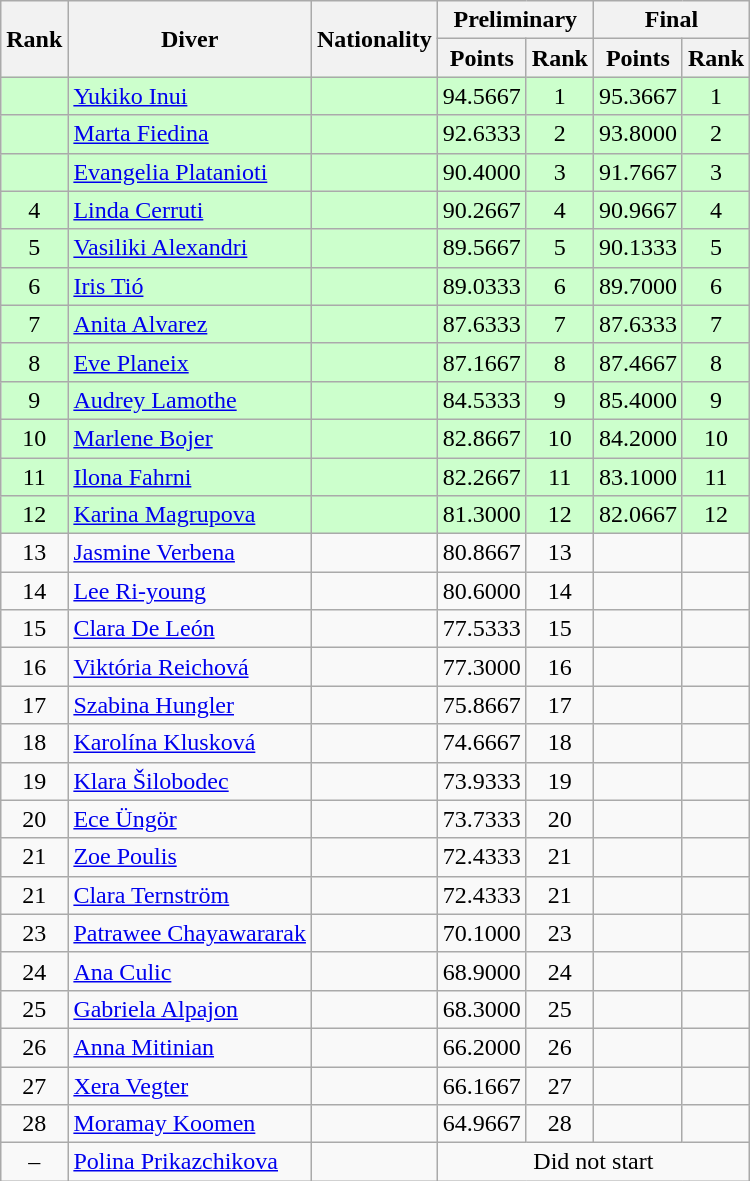<table class="wikitable sortable" style="text-align:center">
<tr>
<th rowspan=2>Rank</th>
<th rowspan=2>Diver</th>
<th rowspan=2>Nationality</th>
<th colspan=2>Preliminary</th>
<th colspan=2>Final</th>
</tr>
<tr>
<th>Points</th>
<th>Rank</th>
<th>Points</th>
<th>Rank</th>
</tr>
<tr bgcolor=ccffcc>
<td></td>
<td align=left><a href='#'>Yukiko Inui</a></td>
<td align=left></td>
<td>94.5667</td>
<td>1</td>
<td>95.3667</td>
<td>1</td>
</tr>
<tr bgcolor=ccffcc>
<td></td>
<td align=left><a href='#'>Marta Fiedina</a></td>
<td align=left></td>
<td>92.6333</td>
<td>2</td>
<td>93.8000</td>
<td>2</td>
</tr>
<tr bgcolor=ccffcc>
<td></td>
<td align=left><a href='#'>Evangelia Platanioti</a></td>
<td align=left></td>
<td>90.4000</td>
<td>3</td>
<td>91.7667</td>
<td>3</td>
</tr>
<tr bgcolor=ccffcc>
<td>4</td>
<td align=left><a href='#'>Linda Cerruti</a></td>
<td align=left></td>
<td>90.2667</td>
<td>4</td>
<td>90.9667</td>
<td>4</td>
</tr>
<tr bgcolor=ccffcc>
<td>5</td>
<td align=left><a href='#'>Vasiliki Alexandri</a></td>
<td align=left></td>
<td>89.5667</td>
<td>5</td>
<td>90.1333</td>
<td>5</td>
</tr>
<tr bgcolor=ccffcc>
<td>6</td>
<td align=left><a href='#'>Iris Tió</a></td>
<td align=left></td>
<td>89.0333</td>
<td>6</td>
<td>89.7000</td>
<td>6</td>
</tr>
<tr bgcolor=ccffcc>
<td>7</td>
<td align=left><a href='#'>Anita Alvarez</a></td>
<td align=left></td>
<td>87.6333</td>
<td>7</td>
<td>87.6333</td>
<td>7</td>
</tr>
<tr bgcolor=ccffcc>
<td>8</td>
<td align=left><a href='#'>Eve Planeix</a></td>
<td align=left></td>
<td>87.1667</td>
<td>8</td>
<td>87.4667</td>
<td>8</td>
</tr>
<tr bgcolor=ccffcc>
<td>9</td>
<td align=left><a href='#'>Audrey Lamothe</a></td>
<td align=left></td>
<td>84.5333</td>
<td>9</td>
<td>85.4000</td>
<td>9</td>
</tr>
<tr bgcolor=ccffcc>
<td>10</td>
<td align=left><a href='#'>Marlene Bojer</a></td>
<td align=left></td>
<td>82.8667</td>
<td>10</td>
<td>84.2000</td>
<td>10</td>
</tr>
<tr bgcolor=ccffcc>
<td>11</td>
<td align=left><a href='#'>Ilona Fahrni</a></td>
<td align=left></td>
<td>82.2667</td>
<td>11</td>
<td>83.1000</td>
<td>11</td>
</tr>
<tr bgcolor=ccffcc>
<td>12</td>
<td align=left><a href='#'>Karina Magrupova</a></td>
<td align=left></td>
<td>81.3000</td>
<td>12</td>
<td>82.0667</td>
<td>12</td>
</tr>
<tr>
<td>13</td>
<td align=left><a href='#'>Jasmine Verbena</a></td>
<td align=left></td>
<td>80.8667</td>
<td>13</td>
<td></td>
<td></td>
</tr>
<tr>
<td>14</td>
<td align=left><a href='#'>Lee Ri-young</a></td>
<td align=left></td>
<td>80.6000</td>
<td>14</td>
<td></td>
<td></td>
</tr>
<tr>
<td>15</td>
<td align=left><a href='#'>Clara De León</a></td>
<td align=left></td>
<td>77.5333</td>
<td>15</td>
<td></td>
<td></td>
</tr>
<tr>
<td>16</td>
<td align=left><a href='#'>Viktória Reichová</a></td>
<td align=left></td>
<td>77.3000</td>
<td>16</td>
<td></td>
<td></td>
</tr>
<tr>
<td>17</td>
<td align=left><a href='#'>Szabina Hungler</a></td>
<td align=left></td>
<td>75.8667</td>
<td>17</td>
<td></td>
<td></td>
</tr>
<tr>
<td>18</td>
<td align=left><a href='#'>Karolína Klusková</a></td>
<td align=left></td>
<td>74.6667</td>
<td>18</td>
<td></td>
<td></td>
</tr>
<tr>
<td>19</td>
<td align=left><a href='#'>Klara Šilobodec</a></td>
<td align=left></td>
<td>73.9333</td>
<td>19</td>
<td></td>
<td></td>
</tr>
<tr>
<td>20</td>
<td align=left><a href='#'>Ece Üngör</a></td>
<td align=left></td>
<td>73.7333</td>
<td>20</td>
<td></td>
<td></td>
</tr>
<tr>
<td>21</td>
<td align=left><a href='#'>Zoe Poulis</a></td>
<td align=left></td>
<td>72.4333</td>
<td>21</td>
<td></td>
<td></td>
</tr>
<tr>
<td>21</td>
<td align=left><a href='#'>Clara Ternström</a></td>
<td align=left></td>
<td>72.4333</td>
<td>21</td>
<td></td>
<td></td>
</tr>
<tr>
<td>23</td>
<td align=left><a href='#'>Patrawee Chayawararak</a></td>
<td align=left></td>
<td>70.1000</td>
<td>23</td>
<td></td>
<td></td>
</tr>
<tr>
<td>24</td>
<td align=left><a href='#'>Ana Culic</a></td>
<td align=left></td>
<td>68.9000</td>
<td>24</td>
<td></td>
<td></td>
</tr>
<tr>
<td>25</td>
<td align=left><a href='#'>Gabriela Alpajon</a></td>
<td align=left></td>
<td>68.3000</td>
<td>25</td>
<td></td>
<td></td>
</tr>
<tr>
<td>26</td>
<td align=left><a href='#'>Anna Mitinian</a></td>
<td align=left></td>
<td>66.2000</td>
<td>26</td>
<td></td>
<td></td>
</tr>
<tr>
<td>27</td>
<td align=left><a href='#'>Xera Vegter</a></td>
<td align=left></td>
<td>66.1667</td>
<td>27</td>
<td></td>
<td></td>
</tr>
<tr>
<td>28</td>
<td align=left><a href='#'>Moramay Koomen</a></td>
<td align=left></td>
<td>64.9667</td>
<td>28</td>
<td></td>
<td></td>
</tr>
<tr>
<td>–</td>
<td align=left><a href='#'>Polina Prikazchikova</a></td>
<td align=left></td>
<td colspan=4>Did not start</td>
</tr>
</table>
